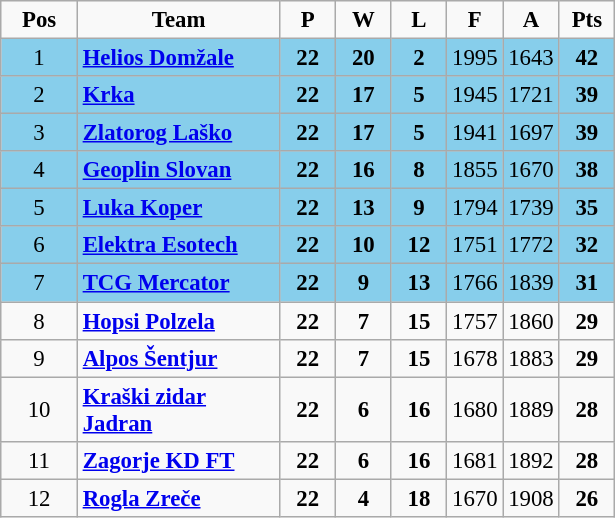<table class="wikitable sortable" style="text-align: center; font-size:95%">
<tr>
<td width="44"><strong>Pos</strong></td>
<td width="128"><strong>Team</strong></td>
<td width="30"><strong>P</strong></td>
<td width="30"><strong>W</strong></td>
<td width="30"><strong>L</strong></td>
<td width="30"><strong>F</strong></td>
<td width="30"><strong>A</strong></td>
<td width="30"><strong>Pts</strong></td>
</tr>
<tr bgcolor="87ceeb">
<td>1</td>
<td align="left"><strong><a href='#'>Helios Domžale</a></strong></td>
<td><strong>22</strong></td>
<td><strong>20</strong></td>
<td><strong>2</strong></td>
<td>1995</td>
<td>1643</td>
<td><strong>42</strong></td>
</tr>
<tr bgcolor="87ceeb">
<td>2</td>
<td align="left"><strong><a href='#'>Krka</a></strong></td>
<td><strong>22</strong></td>
<td><strong>17</strong></td>
<td><strong>5</strong></td>
<td>1945</td>
<td>1721</td>
<td><strong>39</strong></td>
</tr>
<tr bgcolor="87ceeb">
<td>3</td>
<td align="left"><strong><a href='#'>Zlatorog Laško</a></strong></td>
<td><strong>22</strong></td>
<td><strong>17</strong></td>
<td><strong>5</strong></td>
<td>1941</td>
<td>1697</td>
<td><strong>39</strong></td>
</tr>
<tr bgcolor="87ceeb">
<td>4</td>
<td align="left"><strong><a href='#'>Geoplin Slovan</a></strong></td>
<td><strong>22</strong></td>
<td><strong>16</strong></td>
<td><strong>8</strong></td>
<td>1855</td>
<td>1670</td>
<td><strong>38</strong></td>
</tr>
<tr bgcolor="87ceeb">
<td>5</td>
<td align="left"><strong><a href='#'>Luka Koper</a> </strong></td>
<td><strong>22</strong></td>
<td><strong>13</strong></td>
<td><strong>9</strong></td>
<td>1794</td>
<td>1739</td>
<td><strong>35</strong></td>
</tr>
<tr bgcolor="87ceeb">
<td>6</td>
<td align="left"><strong><a href='#'>Elektra Esotech</a></strong></td>
<td><strong>22</strong></td>
<td><strong>10</strong></td>
<td><strong>12</strong></td>
<td>1751</td>
<td>1772</td>
<td><strong>32</strong></td>
</tr>
<tr bgcolor="87ceeb">
<td>7</td>
<td align="left"><strong><a href='#'>TCG Mercator</a></strong></td>
<td><strong>22</strong></td>
<td><strong>9</strong></td>
<td><strong>13</strong></td>
<td>1766</td>
<td>1839</td>
<td><strong>31</strong></td>
</tr>
<tr>
<td>8</td>
<td align="left"><strong><a href='#'>Hopsi Polzela</a></strong></td>
<td><strong>22</strong></td>
<td><strong>7</strong></td>
<td><strong>15</strong></td>
<td>1757</td>
<td>1860</td>
<td><strong>29</strong></td>
</tr>
<tr>
<td>9</td>
<td align="left"><strong><a href='#'>Alpos Šentjur</a></strong></td>
<td><strong>22</strong></td>
<td><strong>7</strong></td>
<td><strong>15</strong></td>
<td>1678</td>
<td>1883</td>
<td><strong>29</strong></td>
</tr>
<tr>
<td>10</td>
<td align="left"><strong><a href='#'>Kraški zidar Jadran</a></strong></td>
<td><strong>22</strong></td>
<td><strong>6</strong></td>
<td><strong>16</strong></td>
<td>1680</td>
<td>1889</td>
<td><strong>28</strong></td>
</tr>
<tr>
<td>11</td>
<td align="left"><strong><a href='#'>Zagorje KD FT</a></strong></td>
<td><strong>22</strong></td>
<td><strong>6</strong></td>
<td><strong>16</strong></td>
<td>1681</td>
<td>1892</td>
<td><strong>28</strong></td>
</tr>
<tr>
<td>12</td>
<td align="left"><strong><a href='#'>Rogla Zreče</a></strong></td>
<td><strong>22</strong></td>
<td><strong>4</strong></td>
<td><strong>18</strong></td>
<td>1670</td>
<td>1908</td>
<td><strong>26</strong></td>
</tr>
</table>
